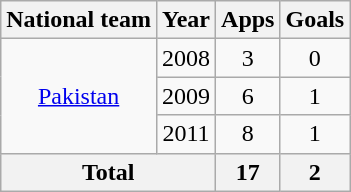<table class="wikitable" style="text-align:center">
<tr>
<th>National team</th>
<th>Year</th>
<th>Apps</th>
<th>Goals</th>
</tr>
<tr>
<td rowspan="3"><a href='#'>Pakistan</a></td>
<td>2008</td>
<td>3</td>
<td>0</td>
</tr>
<tr>
<td>2009</td>
<td>6</td>
<td>1</td>
</tr>
<tr>
<td>2011</td>
<td>8</td>
<td>1</td>
</tr>
<tr>
<th colspan="2">Total</th>
<th>17</th>
<th>2</th>
</tr>
</table>
